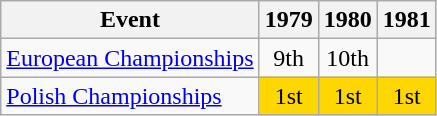<table class="wikitable">
<tr>
<th>Event</th>
<th>1979</th>
<th>1980</th>
<th>1981</th>
</tr>
<tr>
<td><a href='#'>European Championships</a></td>
<td align="center">9th</td>
<td align="center">10th</td>
<td></td>
</tr>
<tr>
<td><a href='#'>Polish Championships</a></td>
<td align="center" bgcolor="gold">1st</td>
<td align="center" bgcolor="gold">1st</td>
<td align="center" bgcolor="gold">1st</td>
</tr>
</table>
